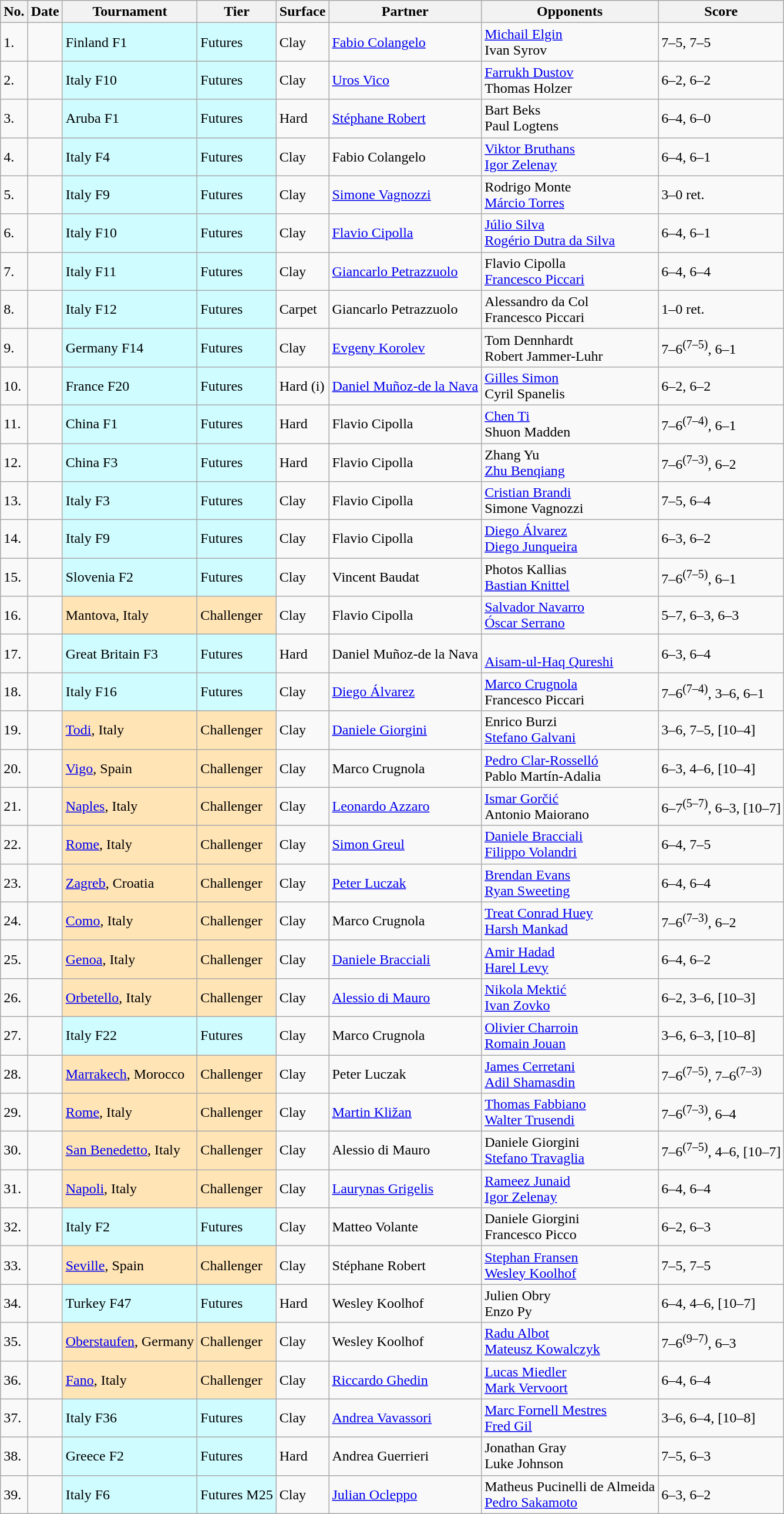<table class="sortable wikitable">
<tr>
<th>No.</th>
<th>Date</th>
<th>Tournament</th>
<th>Tier</th>
<th>Surface</th>
<th>Partner</th>
<th>Opponents</th>
<th class="unsortable">Score</th>
</tr>
<tr>
<td>1.</td>
<td></td>
<td bgcolor=cffcff>Finland F1</td>
<td bgcolor=cffcff>Futures</td>
<td>Clay</td>
<td> <a href='#'>Fabio Colangelo</a></td>
<td> <a href='#'>Michail Elgin</a> <br>  Ivan Syrov</td>
<td>7–5, 7–5</td>
</tr>
<tr>
<td>2.</td>
<td></td>
<td bgcolor=cffcff>Italy F10</td>
<td bgcolor=cffcff>Futures</td>
<td>Clay</td>
<td> <a href='#'>Uros Vico</a></td>
<td> <a href='#'>Farrukh Dustov</a> <br>  Thomas Holzer</td>
<td>6–2, 6–2</td>
</tr>
<tr>
<td>3.</td>
<td></td>
<td bgcolor=cffcff>Aruba F1</td>
<td bgcolor=cffcff>Futures</td>
<td>Hard</td>
<td> <a href='#'>Stéphane Robert</a></td>
<td> Bart Beks <br>  Paul Logtens</td>
<td>6–4, 6–0</td>
</tr>
<tr>
<td>4.</td>
<td></td>
<td bgcolor=cffcff>Italy F4</td>
<td bgcolor=cffcff>Futures</td>
<td>Clay</td>
<td> Fabio Colangelo</td>
<td> <a href='#'>Viktor Bruthans</a> <br>  <a href='#'>Igor Zelenay</a></td>
<td>6–4, 6–1</td>
</tr>
<tr>
<td>5.</td>
<td></td>
<td bgcolor=cffcff>Italy F9</td>
<td bgcolor=cffcff>Futures</td>
<td>Clay</td>
<td> <a href='#'>Simone Vagnozzi</a></td>
<td> Rodrigo Monte <br>  <a href='#'>Márcio Torres</a></td>
<td>3–0 ret.</td>
</tr>
<tr>
<td>6.</td>
<td></td>
<td bgcolor=cffcff>Italy F10</td>
<td bgcolor=cffcff>Futures</td>
<td>Clay</td>
<td> <a href='#'>Flavio Cipolla</a></td>
<td> <a href='#'>Júlio Silva</a> <br>  <a href='#'>Rogério Dutra da Silva</a></td>
<td>6–4, 6–1</td>
</tr>
<tr>
<td>7.</td>
<td></td>
<td bgcolor=cffcff>Italy F11</td>
<td bgcolor=cffcff>Futures</td>
<td>Clay</td>
<td> <a href='#'>Giancarlo Petrazzuolo</a></td>
<td> Flavio Cipolla <br>  <a href='#'>Francesco Piccari</a></td>
<td>6–4, 6–4</td>
</tr>
<tr>
<td>8.</td>
<td></td>
<td bgcolor=cffcff>Italy F12</td>
<td bgcolor=cffcff>Futures</td>
<td>Carpet</td>
<td> Giancarlo Petrazzuolo</td>
<td> Alessandro da Col <br>  Francesco Piccari</td>
<td>1–0 ret.</td>
</tr>
<tr>
<td>9.</td>
<td></td>
<td bgcolor=cffcff>Germany F14</td>
<td bgcolor=cffcff>Futures</td>
<td>Clay</td>
<td> <a href='#'>Evgeny Korolev</a></td>
<td> Tom Dennhardt <br>  Robert Jammer-Luhr</td>
<td>7–6<sup>(7–5)</sup>, 6–1</td>
</tr>
<tr>
<td>10.</td>
<td></td>
<td bgcolor=cffcff>France F20</td>
<td bgcolor=cffcff>Futures</td>
<td>Hard (i)</td>
<td> <a href='#'>Daniel Muñoz-de la Nava</a></td>
<td> <a href='#'>Gilles Simon</a> <br>  Cyril Spanelis</td>
<td>6–2, 6–2</td>
</tr>
<tr>
<td>11.</td>
<td></td>
<td bgcolor=cffcff>China F1</td>
<td bgcolor=cffcff>Futures</td>
<td>Hard</td>
<td> Flavio Cipolla</td>
<td> <a href='#'>Chen Ti</a> <br>  Shuon Madden</td>
<td>7–6<sup>(7–4)</sup>, 6–1</td>
</tr>
<tr>
<td>12.</td>
<td></td>
<td bgcolor=cffcff>China F3</td>
<td bgcolor=cffcff>Futures</td>
<td>Hard</td>
<td> Flavio Cipolla</td>
<td> Zhang Yu <br>  <a href='#'>Zhu Benqiang</a></td>
<td>7–6<sup>(7–3)</sup>, 6–2</td>
</tr>
<tr>
<td>13.</td>
<td></td>
<td bgcolor=cffcff>Italy F3</td>
<td bgcolor=cffcff>Futures</td>
<td>Clay</td>
<td> Flavio Cipolla</td>
<td> <a href='#'>Cristian Brandi</a> <br>  Simone Vagnozzi</td>
<td>7–5, 6–4</td>
</tr>
<tr>
<td>14.</td>
<td></td>
<td bgcolor=cffcff>Italy F9</td>
<td bgcolor=cffcff>Futures</td>
<td>Clay</td>
<td> Flavio Cipolla</td>
<td> <a href='#'>Diego Álvarez</a> <br>  <a href='#'>Diego Junqueira</a></td>
<td>6–3, 6–2</td>
</tr>
<tr>
<td>15.</td>
<td></td>
<td bgcolor=cffcff>Slovenia F2</td>
<td bgcolor=cffcff>Futures</td>
<td>Clay</td>
<td> Vincent Baudat</td>
<td> Photos Kallias <br>  <a href='#'>Bastian Knittel</a></td>
<td>7–6<sup>(7–5)</sup>, 6–1</td>
</tr>
<tr>
<td>16.</td>
<td></td>
<td bgcolor=moccasin>Mantova, Italy</td>
<td bgcolor=moccasin>Challenger</td>
<td>Clay</td>
<td> Flavio Cipolla</td>
<td> <a href='#'>Salvador Navarro</a> <br>  <a href='#'>Óscar Serrano</a></td>
<td>5–7, 6–3, 6–3</td>
</tr>
<tr>
<td>17.</td>
<td></td>
<td bgcolor=cffcff>Great Britain F3</td>
<td bgcolor=cffcff>Futures</td>
<td>Hard</td>
<td> Daniel Muñoz-de la Nava</td>
<td> <br>  <a href='#'>Aisam-ul-Haq Qureshi</a></td>
<td>6–3, 6–4</td>
</tr>
<tr>
<td>18.</td>
<td></td>
<td bgcolor=cffcff>Italy F16</td>
<td bgcolor=cffcff>Futures</td>
<td>Clay</td>
<td> <a href='#'>Diego Álvarez</a></td>
<td> <a href='#'>Marco Crugnola</a> <br>  Francesco Piccari</td>
<td>7–6<sup>(7–4)</sup>, 3–6, 6–1</td>
</tr>
<tr>
<td>19.</td>
<td></td>
<td bgcolor=moccasin><a href='#'>Todi</a>, Italy</td>
<td bgcolor=moccasin>Challenger</td>
<td>Clay</td>
<td> <a href='#'>Daniele Giorgini</a></td>
<td> Enrico Burzi <br>  <a href='#'>Stefano Galvani</a></td>
<td>3–6, 7–5, [10–4]</td>
</tr>
<tr>
<td>20.</td>
<td></td>
<td bgcolor=moccasin><a href='#'>Vigo</a>, Spain</td>
<td bgcolor=moccasin>Challenger</td>
<td>Clay</td>
<td> Marco Crugnola</td>
<td> <a href='#'>Pedro Clar-Rosselló</a> <br>  Pablo Martín-Adalia</td>
<td>6–3, 4–6, [10–4]</td>
</tr>
<tr>
<td>21.</td>
<td></td>
<td bgcolor=moccasin><a href='#'>Naples</a>, Italy</td>
<td bgcolor=moccasin>Challenger</td>
<td>Clay</td>
<td> <a href='#'>Leonardo Azzaro</a></td>
<td> <a href='#'>Ismar Gorčić</a> <br>  Antonio Maiorano</td>
<td>6–7<sup>(5–7)</sup>, 6–3, [10–7]</td>
</tr>
<tr>
<td>22.</td>
<td></td>
<td bgcolor=moccasin><a href='#'>Rome</a>, Italy</td>
<td bgcolor=moccasin>Challenger</td>
<td>Clay</td>
<td> <a href='#'>Simon Greul</a></td>
<td> <a href='#'>Daniele Bracciali</a> <br>  <a href='#'>Filippo Volandri</a></td>
<td>6–4, 7–5</td>
</tr>
<tr>
<td>23.</td>
<td></td>
<td bgcolor=moccasin><a href='#'>Zagreb</a>, Croatia</td>
<td bgcolor=moccasin>Challenger</td>
<td>Clay</td>
<td> <a href='#'>Peter Luczak</a></td>
<td> <a href='#'>Brendan Evans</a> <br>  <a href='#'>Ryan Sweeting</a></td>
<td>6–4, 6–4</td>
</tr>
<tr>
<td>24.</td>
<td></td>
<td bgcolor=moccasin><a href='#'>Como</a>, Italy</td>
<td bgcolor=moccasin>Challenger</td>
<td>Clay</td>
<td> Marco Crugnola</td>
<td> <a href='#'>Treat Conrad Huey</a> <br>  <a href='#'>Harsh Mankad</a></td>
<td>7–6<sup>(7–3)</sup>, 6–2</td>
</tr>
<tr>
<td>25.</td>
<td></td>
<td bgcolor=moccasin><a href='#'>Genoa</a>, Italy</td>
<td bgcolor=moccasin>Challenger</td>
<td>Clay</td>
<td> <a href='#'>Daniele Bracciali</a></td>
<td> <a href='#'>Amir Hadad</a> <br>  <a href='#'>Harel Levy</a></td>
<td>6–4, 6–2</td>
</tr>
<tr>
<td>26.</td>
<td></td>
<td bgcolor=moccasin><a href='#'>Orbetello</a>, Italy</td>
<td bgcolor=moccasin>Challenger</td>
<td>Clay</td>
<td> <a href='#'>Alessio di Mauro</a></td>
<td> <a href='#'>Nikola Mektić</a> <br>  <a href='#'>Ivan Zovko</a></td>
<td>6–2, 3–6, [10–3]</td>
</tr>
<tr>
<td>27.</td>
<td></td>
<td bgcolor=cffcff>Italy F22</td>
<td bgcolor=cffcff>Futures</td>
<td>Clay</td>
<td> Marco Crugnola</td>
<td> <a href='#'>Olivier Charroin</a> <br>  <a href='#'>Romain Jouan</a></td>
<td>3–6, 6–3, [10–8]</td>
</tr>
<tr>
<td>28.</td>
<td></td>
<td bgcolor=moccasin><a href='#'>Marrakech</a>, Morocco</td>
<td bgcolor=moccasin>Challenger</td>
<td>Clay</td>
<td> Peter Luczak</td>
<td> <a href='#'>James Cerretani</a> <br> <a href='#'>Adil Shamasdin</a></td>
<td>7–6<sup>(7–5)</sup>, 7–6<sup>(7–3)</sup></td>
</tr>
<tr>
<td>29.</td>
<td></td>
<td bgcolor=moccasin><a href='#'>Rome</a>, Italy</td>
<td bgcolor=moccasin>Challenger</td>
<td>Clay</td>
<td> <a href='#'>Martin Kližan</a></td>
<td> <a href='#'>Thomas Fabbiano</a> <br> <a href='#'>Walter Trusendi</a></td>
<td>7–6<sup>(7–3)</sup>, 6–4</td>
</tr>
<tr>
<td>30.</td>
<td></td>
<td bgcolor=moccasin><a href='#'>San Benedetto</a>, Italy</td>
<td bgcolor=moccasin>Challenger</td>
<td>Clay</td>
<td> Alessio di Mauro</td>
<td> Daniele Giorgini <br> <a href='#'>Stefano Travaglia</a></td>
<td>7–6<sup>(7–5)</sup>, 4–6, [10–7]</td>
</tr>
<tr>
<td>31.</td>
<td></td>
<td bgcolor=moccasin><a href='#'>Napoli</a>, Italy</td>
<td bgcolor=moccasin>Challenger</td>
<td>Clay</td>
<td> <a href='#'>Laurynas Grigelis</a></td>
<td> <a href='#'>Rameez Junaid</a> <br> <a href='#'>Igor Zelenay</a></td>
<td>6–4, 6–4</td>
</tr>
<tr>
<td>32.</td>
<td></td>
<td bgcolor=cffcff>Italy F2</td>
<td bgcolor=cffcff>Futures</td>
<td>Clay</td>
<td> Matteo Volante</td>
<td> Daniele Giorgini <br>  Francesco Picco</td>
<td>6–2, 6–3</td>
</tr>
<tr>
<td>33.</td>
<td></td>
<td bgcolor=moccasin><a href='#'>Seville</a>, Spain</td>
<td bgcolor=moccasin>Challenger</td>
<td>Clay</td>
<td> Stéphane Robert</td>
<td> <a href='#'>Stephan Fransen</a> <br>  <a href='#'>Wesley Koolhof</a></td>
<td>7–5, 7–5</td>
</tr>
<tr>
<td>34.</td>
<td></td>
<td bgcolor=cffcff>Turkey F47</td>
<td bgcolor=cffcff>Futures</td>
<td>Hard</td>
<td> Wesley Koolhof</td>
<td> Julien Obry <br>  Enzo Py</td>
<td>6–4, 4–6, [10–7]</td>
</tr>
<tr>
<td>35.</td>
<td></td>
<td bgcolor=moccasin><a href='#'>Oberstaufen</a>, Germany</td>
<td bgcolor=moccasin>Challenger</td>
<td>Clay</td>
<td> Wesley Koolhof</td>
<td> <a href='#'>Radu Albot</a> <br>  <a href='#'>Mateusz Kowalczyk</a></td>
<td>7–6<sup>(9–7)</sup>, 6–3</td>
</tr>
<tr>
<td>36.</td>
<td></td>
<td bgcolor=moccasin><a href='#'>Fano</a>, Italy</td>
<td bgcolor=moccasin>Challenger</td>
<td>Clay</td>
<td> <a href='#'>Riccardo Ghedin</a></td>
<td> <a href='#'>Lucas Miedler</a> <br>  <a href='#'>Mark Vervoort</a></td>
<td>6–4, 6–4</td>
</tr>
<tr>
<td>37.</td>
<td></td>
<td bgcolor=cffcff>Italy F36</td>
<td bgcolor=cffcff>Futures</td>
<td>Clay</td>
<td> <a href='#'>Andrea Vavassori</a></td>
<td> <a href='#'>Marc Fornell Mestres</a> <br>  <a href='#'>Fred Gil</a></td>
<td>3–6, 6–4, [10–8]</td>
</tr>
<tr>
<td>38.</td>
<td></td>
<td bgcolor=cffcff>Greece F2</td>
<td bgcolor=cffcff>Futures</td>
<td>Hard</td>
<td> Andrea Guerrieri</td>
<td> Jonathan Gray <br>  Luke Johnson</td>
<td>7–5, 6–3</td>
</tr>
<tr>
<td>39.</td>
<td></td>
<td bgcolor=cffcff>Italy F6</td>
<td bgcolor=cffcff>Futures M25</td>
<td>Clay</td>
<td> <a href='#'>Julian Ocleppo</a></td>
<td> Matheus Pucinelli de Almeida <br>  <a href='#'>Pedro Sakamoto</a></td>
<td>6–3, 6–2</td>
</tr>
</table>
